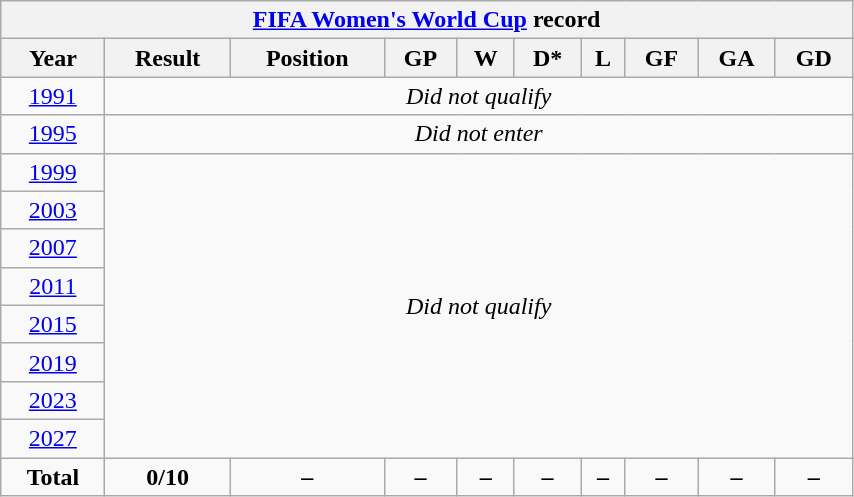<table class="wikitable" style="text-align: center; width:45%;">
<tr>
<th colspan=10><a href='#'>FIFA Women's World Cup</a> record</th>
</tr>
<tr>
<th>Year</th>
<th>Result</th>
<th>Position</th>
<th>GP</th>
<th>W</th>
<th>D*</th>
<th>L</th>
<th>GF</th>
<th>GA</th>
<th>GD</th>
</tr>
<tr>
<td> <a href='#'>1991</a></td>
<td colspan=9><em>Did not qualify</em></td>
</tr>
<tr>
<td> <a href='#'>1995</a></td>
<td colspan=9><em>Did not enter</em></td>
</tr>
<tr>
<td> <a href='#'>1999</a></td>
<td colspan=9 rowspan=8><em>Did not qualify</em></td>
</tr>
<tr>
<td> <a href='#'>2003</a></td>
</tr>
<tr>
<td> <a href='#'>2007</a></td>
</tr>
<tr>
<td> <a href='#'>2011</a></td>
</tr>
<tr>
<td> <a href='#'>2015</a></td>
</tr>
<tr>
<td> <a href='#'>2019</a></td>
</tr>
<tr>
<td> <a href='#'>2023</a></td>
</tr>
<tr>
<td> <a href='#'>2027</a></td>
</tr>
<tr>
<td><strong>Total</strong></td>
<td><strong>0/10</strong></td>
<td><strong>–</strong></td>
<td><strong>–</strong></td>
<td><strong>–</strong></td>
<td><strong>–</strong></td>
<td><strong>–</strong></td>
<td><strong>–</strong></td>
<td><strong>–</strong></td>
<td><strong>–</strong></td>
</tr>
</table>
